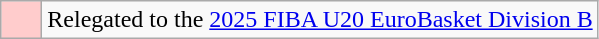<table class="wikitable">
<tr>
<td width=20px bgcolor="#ffcccc"></td>
<td>Relegated to the <a href='#'>2025 FIBA U20 EuroBasket Division B</a></td>
</tr>
</table>
